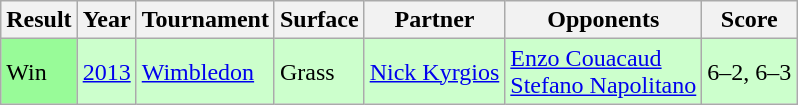<table class="wikitable">
<tr>
<th>Result</th>
<th>Year</th>
<th>Tournament</th>
<th>Surface</th>
<th>Partner</th>
<th>Opponents</th>
<th class="unsortable">Score</th>
</tr>
<tr style="background:#cfc;">
<td bgcolor=98FB98>Win</td>
<td><a href='#'>2013</a></td>
<td><a href='#'>Wimbledon</a></td>
<td>Grass</td>
<td> <a href='#'>Nick Kyrgios</a></td>
<td> <a href='#'>Enzo Couacaud</a><br> <a href='#'>Stefano Napolitano</a></td>
<td>6–2, 6–3</td>
</tr>
</table>
